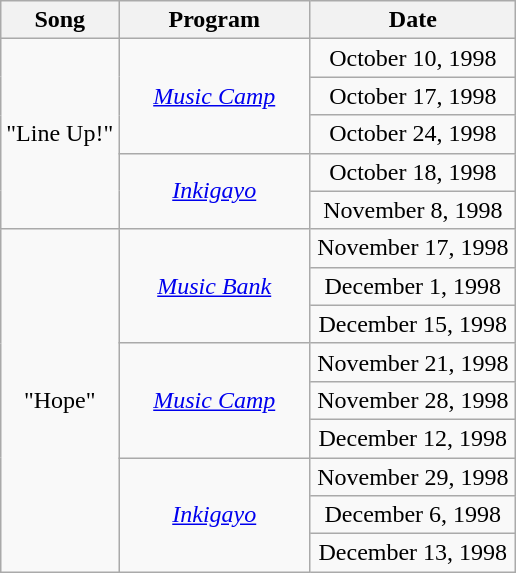<table class="wikitable sortable plainrowheaders" style="text-align:center">
<tr>
<th>Song</th>
<th width="120">Program</th>
<th width="130">Date</th>
</tr>
<tr>
<td scope="row" rowspan="5">"Line Up!"</td>
<td rowspan="3"><em><a href='#'>Music Camp</a></em></td>
<td>October 10, 1998</td>
</tr>
<tr>
<td>October 17, 1998</td>
</tr>
<tr>
<td>October 24, 1998</td>
</tr>
<tr>
<td rowspan="2"><em><a href='#'>Inkigayo</a></em></td>
<td>October 18, 1998</td>
</tr>
<tr>
<td>November 8, 1998</td>
</tr>
<tr>
<td scope="row" rowspan="9">"Hope"</td>
<td rowspan="3"><em><a href='#'>Music Bank</a></em></td>
<td>November 17, 1998</td>
</tr>
<tr>
<td>December 1, 1998</td>
</tr>
<tr>
<td>December 15, 1998</td>
</tr>
<tr>
<td rowspan="3"><em><a href='#'>Music Camp</a></em></td>
<td>November 21, 1998</td>
</tr>
<tr>
<td>November 28, 1998</td>
</tr>
<tr>
<td>December 12, 1998</td>
</tr>
<tr>
<td rowspan="3"><em><a href='#'>Inkigayo</a></em></td>
<td>November 29, 1998</td>
</tr>
<tr>
<td>December 6, 1998</td>
</tr>
<tr>
<td>December 13, 1998</td>
</tr>
</table>
